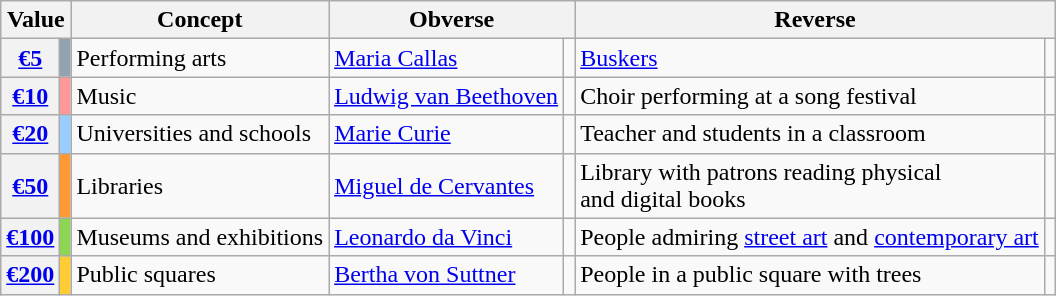<table class="wikitable plainrowheaders">
<tr>
<th scope="col" colspan="2">Value</th>
<th scope="col">Concept</th>
<th colspan="2" scope="col">Obverse</th>
<th colspan="2" scope="col">Reverse</th>
</tr>
<tr>
<th scope="row"><a href='#'>€5</a></th>
<td style="text-align:center; background:#91A3B0;"></td>
<td>Performing arts</td>
<td><a href='#'>Maria Callas</a></td>
<td></td>
<td><a href='#'>Buskers</a></td>
<td></td>
</tr>
<tr>
<th scope="row"><a href='#'>€10</a></th>
<td style="text-align:center; background:#f99;"></td>
<td>Music</td>
<td><a href='#'>Ludwig van Beethoven</a></td>
<td></td>
<td>Choir performing at a song festival</td>
<td></td>
</tr>
<tr>
<th scope="row"><a href='#'>€20</a></th>
<td style="text-align:center; background:#9cf;"></td>
<td>Universities and schools</td>
<td><a href='#'>Marie Curie</a></td>
<td></td>
<td>Teacher and students in a classroom</td>
<td></td>
</tr>
<tr>
<th scope="row"><a href='#'>€50</a></th>
<td style="text-align:center; background:#f93;"></td>
<td>Libraries</td>
<td><a href='#'>Miguel de Cervantes</a></td>
<td></td>
<td>Library with patrons reading physical<br>and digital books</td>
<td></td>
</tr>
<tr>
<th scope="row"><a href='#'>€100</a></th>
<td style="text-align:center; background:#8cd653;"></td>
<td>Museums and exhibitions</td>
<td><a href='#'>Leonardo da Vinci</a></td>
<td></td>
<td>People admiring <a href='#'>street art</a> and <a href='#'>contemporary art</a></td>
<td></td>
</tr>
<tr>
<th scope="row"><a href='#'>€200</a></th>
<td style="text-align:center; background:#ffcc33;"></td>
<td>Public squares</td>
<td><a href='#'>Bertha von Suttner</a></td>
<td></td>
<td>People in a public square with trees</td>
<td></td>
</tr>
</table>
